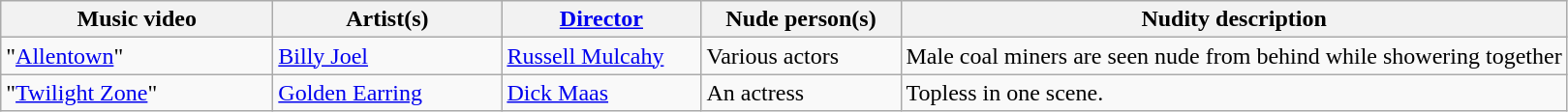<table class="wikitable">
<tr ">
<th style="width:180px;">Music video</th>
<th style="width:150px;">Artist(s)</th>
<th style="width:130px;"><a href='#'>Director</a></th>
<th style="width:130px;">Nude person(s)</th>
<th style=white-space:nowrap>Nudity description</th>
</tr>
<tr>
<td>"<a href='#'>Allentown</a>"</td>
<td><a href='#'>Billy Joel</a></td>
<td><a href='#'>Russell Mulcahy</a></td>
<td>Various actors</td>
<td>Male coal miners are seen nude from behind while showering together</td>
</tr>
<tr>
<td>"<a href='#'>Twilight Zone</a>"</td>
<td><a href='#'>Golden Earring</a></td>
<td><a href='#'>Dick Maas</a></td>
<td>An actress</td>
<td>Topless in one scene.</td>
</tr>
</table>
